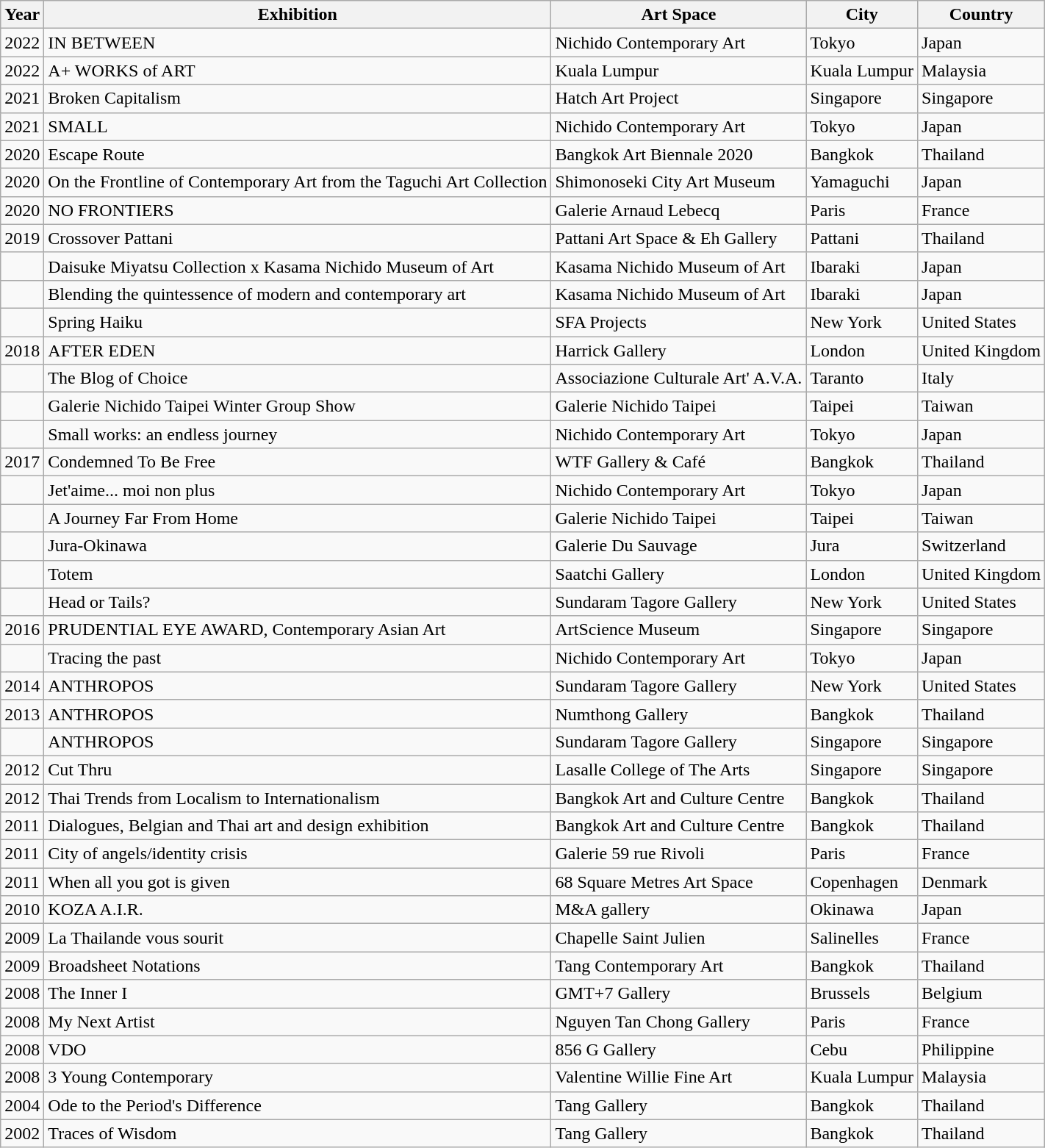<table class="wikitable">
<tr>
<th>Year</th>
<th>Exhibition</th>
<th>Art Space</th>
<th>City</th>
<th>Country</th>
</tr>
<tr>
<td>2022</td>
<td>IN BETWEEN</td>
<td>Nichido Contemporary Art</td>
<td>Tokyo</td>
<td>Japan</td>
</tr>
<tr>
<td>2022</td>
<td>A+ WORKS of ART</td>
<td>Kuala Lumpur</td>
<td>Kuala Lumpur</td>
<td>Malaysia</td>
</tr>
<tr>
<td>2021</td>
<td>Broken Capitalism</td>
<td>Hatch Art Project</td>
<td>Singapore</td>
<td>Singapore</td>
</tr>
<tr>
<td>2021</td>
<td>SMALL</td>
<td>Nichido Contemporary Art</td>
<td>Tokyo</td>
<td>Japan</td>
</tr>
<tr>
<td>2020</td>
<td>Escape Route</td>
<td>Bangkok Art Biennale 2020</td>
<td>Bangkok</td>
<td>Thailand</td>
</tr>
<tr>
<td>2020</td>
<td>On the Frontline of Contemporary Art from the Taguchi Art Collection</td>
<td>Shimonoseki City Art Museum</td>
<td>Yamaguchi</td>
<td>Japan</td>
</tr>
<tr>
<td>2020</td>
<td>NO FRONTIERS</td>
<td>Galerie Arnaud Lebecq</td>
<td>Paris</td>
<td>France</td>
</tr>
<tr>
<td>2019</td>
<td>Crossover Pattani</td>
<td>Pattani Art Space & Eh Gallery</td>
<td>Pattani</td>
<td>Thailand</td>
</tr>
<tr>
<td></td>
<td>Daisuke Miyatsu Collection x Kasama Nichido Museum of Art</td>
<td>Kasama Nichido Museum of Art</td>
<td>Ibaraki</td>
<td>Japan</td>
</tr>
<tr>
<td></td>
<td>Blending the quintessence of modern and contemporary art</td>
<td>Kasama Nichido Museum of Art</td>
<td>Ibaraki</td>
<td>Japan</td>
</tr>
<tr>
<td></td>
<td>Spring Haiku</td>
<td>SFA Projects</td>
<td>New York</td>
<td>United States</td>
</tr>
<tr>
<td>2018</td>
<td>AFTER EDEN</td>
<td>Harrick Gallery</td>
<td>London</td>
<td>United Kingdom</td>
</tr>
<tr>
<td></td>
<td>The Blog of Choice</td>
<td>Associazione Culturale Art' A.V.A.</td>
<td>Taranto</td>
<td>Italy</td>
</tr>
<tr>
<td></td>
<td>Galerie Nichido Taipei Winter Group Show</td>
<td>Galerie Nichido Taipei</td>
<td>Taipei</td>
<td>Taiwan</td>
</tr>
<tr>
<td></td>
<td>Small works: an endless journey</td>
<td>Nichido Contemporary Art</td>
<td>Tokyo</td>
<td>Japan</td>
</tr>
<tr>
<td>2017</td>
<td>Condemned To Be Free</td>
<td>WTF Gallery & Café</td>
<td>Bangkok</td>
<td>Thailand</td>
</tr>
<tr>
<td></td>
<td>Jet'aime... moi non plus</td>
<td>Nichido Contemporary Art</td>
<td>Tokyo</td>
<td>Japan</td>
</tr>
<tr>
<td></td>
<td>A Journey Far From Home</td>
<td>Galerie Nichido Taipei</td>
<td>Taipei</td>
<td>Taiwan</td>
</tr>
<tr>
<td></td>
<td>Jura-Okinawa</td>
<td>Galerie Du Sauvage</td>
<td>Jura</td>
<td>Switzerland</td>
</tr>
<tr>
<td></td>
<td>Totem</td>
<td>Saatchi Gallery</td>
<td>London</td>
<td>United Kingdom</td>
</tr>
<tr>
<td></td>
<td>Head or Tails?</td>
<td>Sundaram Tagore Gallery</td>
<td>New York</td>
<td>United States</td>
</tr>
<tr>
<td>2016</td>
<td>PRUDENTIAL EYE AWARD, Contemporary Asian Art</td>
<td>ArtScience Museum</td>
<td>Singapore</td>
<td>Singapore</td>
</tr>
<tr>
<td></td>
<td>Tracing the past</td>
<td>Nichido Contemporary Art</td>
<td>Tokyo</td>
<td>Japan</td>
</tr>
<tr>
<td>2014</td>
<td>ANTHROPOS</td>
<td>Sundaram Tagore Gallery</td>
<td>New York</td>
<td>United States</td>
</tr>
<tr>
<td>2013</td>
<td>ANTHROPOS</td>
<td>Numthong Gallery</td>
<td>Bangkok</td>
<td>Thailand</td>
</tr>
<tr>
<td></td>
<td>ANTHROPOS</td>
<td>Sundaram Tagore Gallery</td>
<td>Singapore</td>
<td>Singapore</td>
</tr>
<tr>
<td>2012</td>
<td>Cut Thru</td>
<td>Lasalle College of The Arts</td>
<td>Singapore</td>
<td>Singapore</td>
</tr>
<tr>
<td>2012</td>
<td>Thai Trends from Localism to Internationalism</td>
<td>Bangkok Art and Culture Centre</td>
<td>Bangkok</td>
<td>Thailand</td>
</tr>
<tr>
<td>2011</td>
<td>Dialogues, Belgian and Thai art and design exhibition</td>
<td>Bangkok Art and Culture Centre</td>
<td>Bangkok</td>
<td>Thailand</td>
</tr>
<tr>
<td>2011</td>
<td>City of angels/identity crisis</td>
<td>Galerie 59 rue Rivoli</td>
<td>Paris</td>
<td>France</td>
</tr>
<tr>
<td>2011</td>
<td>When all you got is given</td>
<td>68 Square Metres Art Space</td>
<td>Copenhagen</td>
<td>Denmark</td>
</tr>
<tr>
<td>2010</td>
<td>KOZA A.I.R.</td>
<td>M&A gallery</td>
<td>Okinawa</td>
<td>Japan</td>
</tr>
<tr>
<td>2009</td>
<td>La Thailande vous sourit</td>
<td>Chapelle Saint Julien</td>
<td>Salinelles</td>
<td>France</td>
</tr>
<tr>
<td>2009</td>
<td>Broadsheet Notations</td>
<td>Tang Contemporary Art</td>
<td>Bangkok</td>
<td>Thailand</td>
</tr>
<tr>
<td>2008</td>
<td>The Inner I</td>
<td>GMT+7 Gallery</td>
<td>Brussels</td>
<td>Belgium</td>
</tr>
<tr>
<td>2008</td>
<td>My Next Artist</td>
<td>Nguyen Tan Chong Gallery</td>
<td>Paris</td>
<td>France</td>
</tr>
<tr>
<td>2008</td>
<td>VDO</td>
<td>856 G Gallery</td>
<td>Cebu</td>
<td>Philippine</td>
</tr>
<tr>
<td>2008</td>
<td>3 Young Contemporary</td>
<td>Valentine Willie Fine Art</td>
<td>Kuala Lumpur</td>
<td>Malaysia</td>
</tr>
<tr>
<td>2004</td>
<td>Ode to the Period's Difference</td>
<td>Tang Gallery</td>
<td>Bangkok</td>
<td>Thailand</td>
</tr>
<tr>
<td>2002</td>
<td>Traces of Wisdom</td>
<td>Tang Gallery</td>
<td>Bangkok</td>
<td>Thailand</td>
</tr>
</table>
